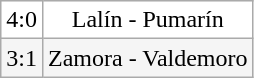<table class="wikitable">
<tr align=center bgcolor=white>
<td>4:0</td>
<td>Lalín - Pumarín</td>
</tr>
<tr align=center bgcolor=#F5F5F5>
<td>3:1</td>
<td>Zamora - Valdemoro</td>
</tr>
</table>
